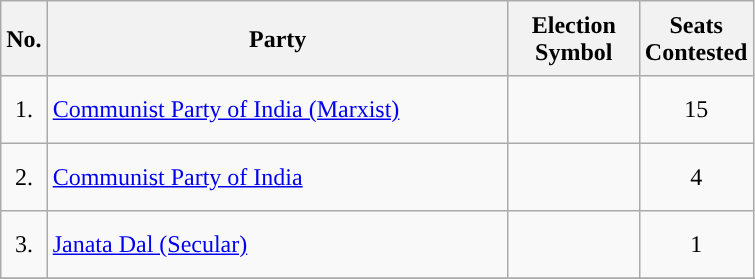<table class="wikitable">
<tr style="height: 50px;">
<th scope="col" style="width:4px;">No.<br></th>
<th scope="col" style="width:300px;">Party</th>
<th scope="col" style="width:80px;">Election Symbol</th>
<th scope="col" style="width:60px;">Seats Contested</th>
</tr>
<tr style="height: 45px;">
<td ! style="text-align:center; background:">1.</td>
<td><a href='#'>Communist Party of India (Marxist)</a></td>
<td style="text-align:center;"></td>
<td style="text-align:center;">15</td>
</tr>
<tr style="height: 45px;">
<td ! style="text-align:center; background:">2.</td>
<td><a href='#'>Communist Party of India</a></td>
<td style="text-align:center;"></td>
<td style="text-align:center;">4</td>
</tr>
<tr style="height: 45px;">
<td ! style="text-align:center; background:">3.</td>
<td><a href='#'>Janata Dal (Secular)</a></td>
<td style="text-align:center;"></td>
<td style="text-align:center;">1</td>
</tr>
<tr>
</tr>
</table>
